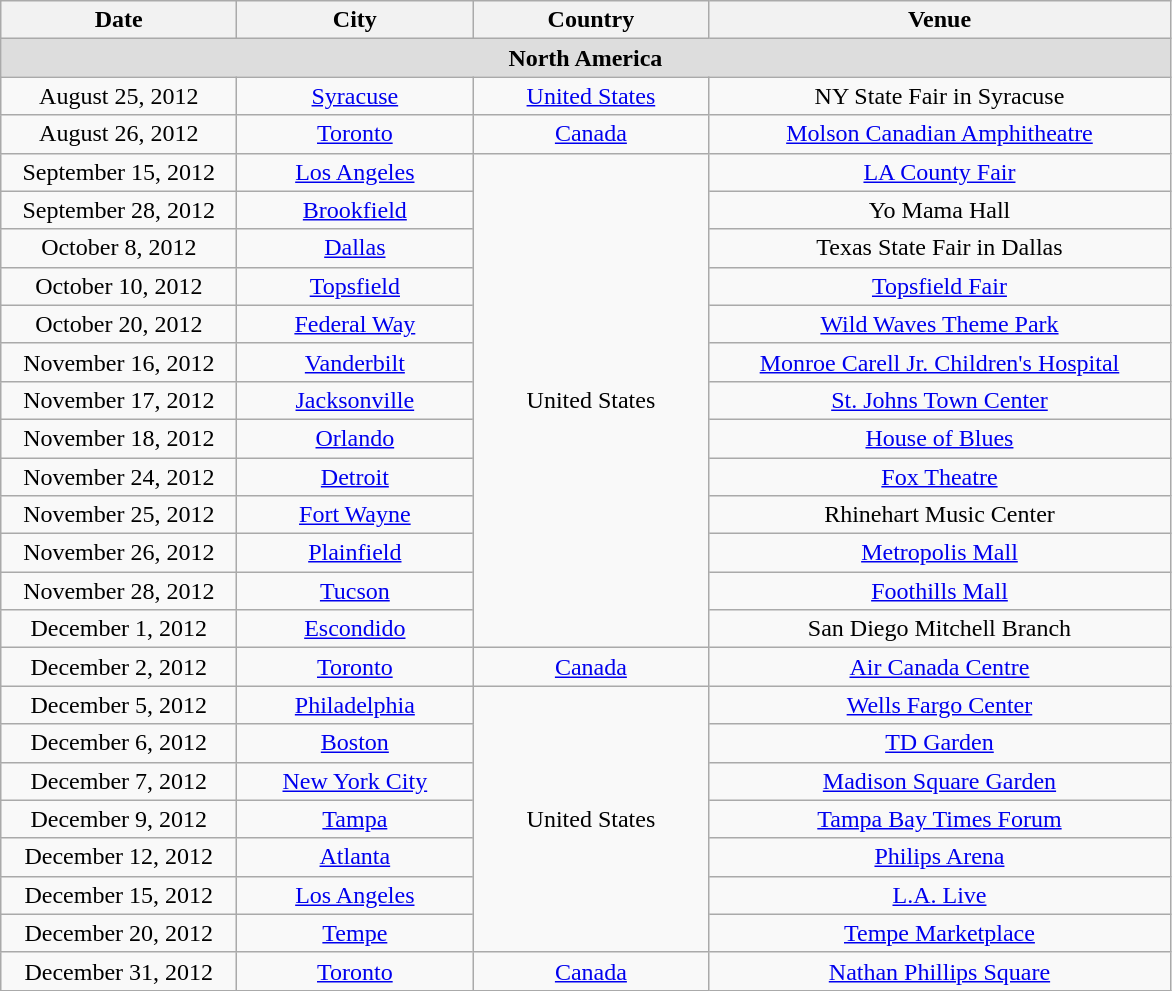<table class="wikitable" style="text-align:center;">
<tr>
<th width="150">Date</th>
<th width="150">City</th>
<th width="150">Country</th>
<th width="300">Venue</th>
</tr>
<tr bgcolor="#DDDDDD">
<td colspan=4><strong>North America</strong></td>
</tr>
<tr>
<td>August 25, 2012</td>
<td><a href='#'>Syracuse</a></td>
<td><a href='#'>United States</a></td>
<td>NY State Fair in Syracuse</td>
</tr>
<tr>
<td>August 26, 2012</td>
<td><a href='#'>Toronto</a></td>
<td><a href='#'>Canada</a></td>
<td><a href='#'>Molson Canadian Amphitheatre</a></td>
</tr>
<tr>
<td>September 15, 2012</td>
<td><a href='#'>Los Angeles</a></td>
<td rowspan="13">United States</td>
<td><a href='#'>LA County Fair</a></td>
</tr>
<tr>
<td>September 28, 2012</td>
<td><a href='#'>Brookfield</a></td>
<td>Yo Mama Hall</td>
</tr>
<tr>
<td>October 8, 2012</td>
<td><a href='#'>Dallas</a></td>
<td>Texas State Fair in Dallas</td>
</tr>
<tr>
<td>October 10, 2012</td>
<td><a href='#'>Topsfield</a></td>
<td><a href='#'>Topsfield Fair</a></td>
</tr>
<tr>
<td>October 20, 2012</td>
<td><a href='#'>Federal Way</a></td>
<td><a href='#'>Wild Waves Theme Park</a></td>
</tr>
<tr>
<td>November 16, 2012</td>
<td><a href='#'>Vanderbilt</a></td>
<td><a href='#'>Monroe Carell Jr. Children's Hospital</a></td>
</tr>
<tr>
<td>November 17, 2012</td>
<td><a href='#'>Jacksonville</a></td>
<td><a href='#'>St. Johns Town Center</a></td>
</tr>
<tr>
<td>November 18, 2012</td>
<td><a href='#'>Orlando</a></td>
<td><a href='#'>House of Blues</a></td>
</tr>
<tr>
<td>November 24, 2012</td>
<td><a href='#'>Detroit</a></td>
<td><a href='#'>Fox Theatre</a></td>
</tr>
<tr>
<td>November 25, 2012</td>
<td><a href='#'>Fort Wayne</a></td>
<td>Rhinehart Music Center</td>
</tr>
<tr>
<td>November 26, 2012</td>
<td><a href='#'>Plainfield</a></td>
<td><a href='#'>Metropolis Mall</a></td>
</tr>
<tr>
<td>November 28, 2012</td>
<td><a href='#'>Tucson</a></td>
<td><a href='#'>Foothills Mall</a></td>
</tr>
<tr>
<td>December 1, 2012</td>
<td><a href='#'>Escondido</a></td>
<td>San Diego Mitchell Branch</td>
</tr>
<tr>
<td>December 2, 2012</td>
<td><a href='#'>Toronto</a></td>
<td><a href='#'>Canada</a></td>
<td><a href='#'>Air Canada Centre</a></td>
</tr>
<tr>
<td>December 5, 2012</td>
<td><a href='#'>Philadelphia</a></td>
<td rowspan="7">United States</td>
<td><a href='#'>Wells Fargo Center</a></td>
</tr>
<tr>
<td>December 6, 2012</td>
<td><a href='#'>Boston</a></td>
<td><a href='#'>TD Garden</a></td>
</tr>
<tr>
<td>December 7, 2012</td>
<td><a href='#'>New York City</a></td>
<td><a href='#'>Madison Square Garden</a></td>
</tr>
<tr>
<td>December 9, 2012</td>
<td><a href='#'>Tampa</a></td>
<td><a href='#'>Tampa Bay Times Forum</a></td>
</tr>
<tr>
<td>December 12, 2012</td>
<td><a href='#'>Atlanta</a></td>
<td><a href='#'>Philips Arena</a></td>
</tr>
<tr>
<td>December 15, 2012</td>
<td><a href='#'>Los Angeles</a></td>
<td><a href='#'>L.A. Live</a></td>
</tr>
<tr>
<td>December 20, 2012</td>
<td><a href='#'>Tempe</a></td>
<td><a href='#'>Tempe Marketplace</a></td>
</tr>
<tr>
<td>December 31, 2012</td>
<td><a href='#'>Toronto</a></td>
<td><a href='#'>Canada</a></td>
<td><a href='#'>Nathan Phillips Square</a></td>
</tr>
</table>
